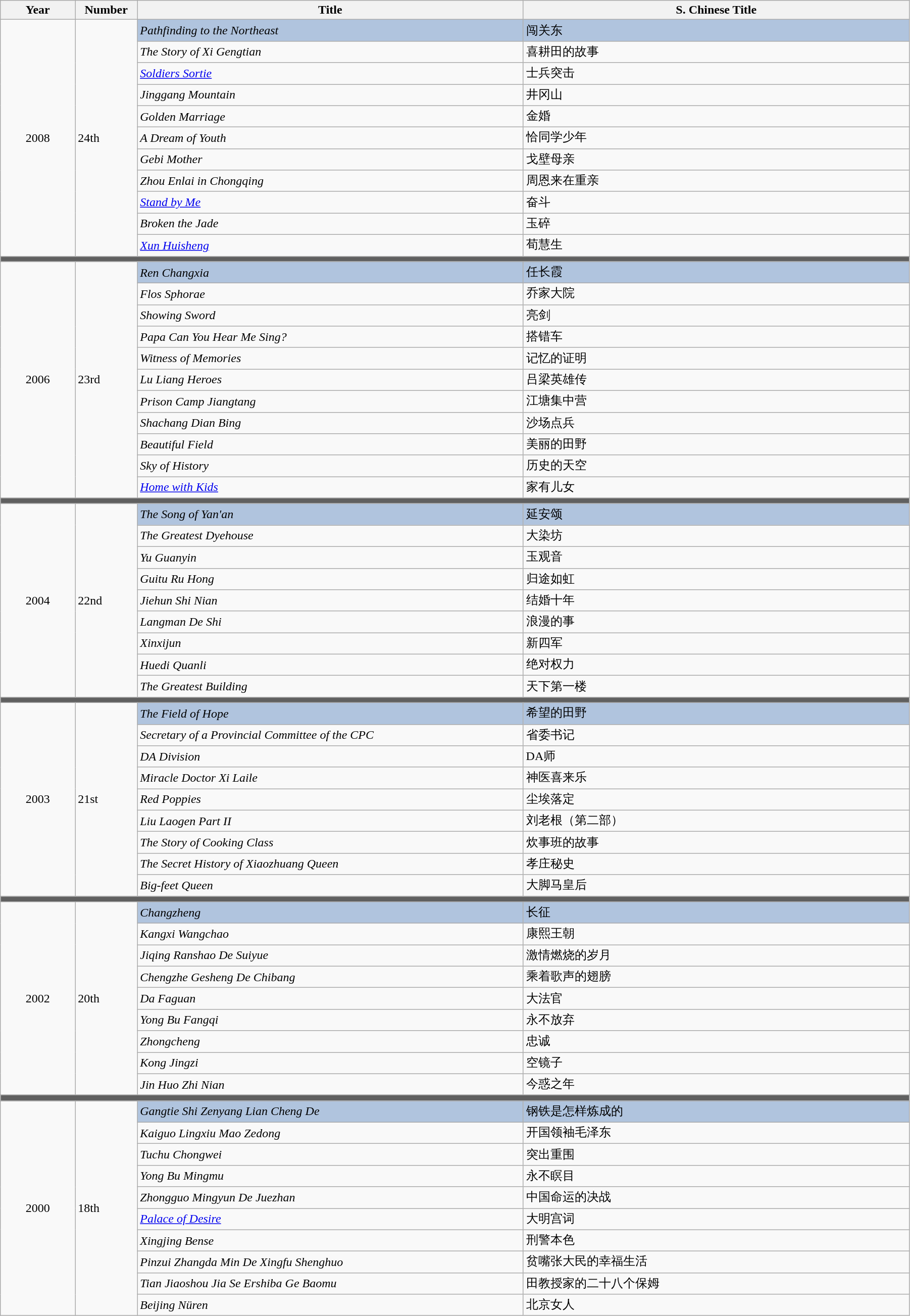<table class="wikitable" width="95%" align="center">
<tr>
<th width="6%">Year</th>
<th width="4%">Number</th>
<th width="31%">Title</th>
<th width="31%">S. Chinese Title</th>
</tr>
<tr>
<td rowspan="11" style="text-align:center;">2008</td>
<td rowspan="11">24th</td>
<td style="background:#B0C4DE;"><em>Pathfinding to the Northeast</em></td>
<td style="background:#B0C4DE;">闯关东</td>
</tr>
<tr>
<td><em>The Story of Xi Gengtian</em></td>
<td>喜耕田的故事</td>
</tr>
<tr>
<td><em><a href='#'>Soldiers Sortie</a></em></td>
<td>士兵突击</td>
</tr>
<tr>
<td><em>Jinggang Mountain</em></td>
<td>井冈山</td>
</tr>
<tr>
<td><em>Golden Marriage</em></td>
<td>金婚</td>
</tr>
<tr>
<td><em>A Dream of Youth</em></td>
<td>恰同学少年</td>
</tr>
<tr>
<td><em>Gebi Mother</em></td>
<td>戈壁母亲</td>
</tr>
<tr>
<td><em>Zhou Enlai in Chongqing</em></td>
<td>周恩来在重亲</td>
</tr>
<tr>
<td><em><a href='#'>Stand by Me</a></em></td>
<td>奋斗</td>
</tr>
<tr>
<td><em>Broken the Jade</em></td>
<td>玉碎</td>
</tr>
<tr>
<td><em><a href='#'>Xun Huisheng</a></em></td>
<td>荀慧生</td>
</tr>
<tr>
</tr>
<tr style = "background:#606060; height: 2pt">
<td colspan = "4"></td>
</tr>
<tr>
<td rowspan="11" style="text-align:center;">2006</td>
<td rowspan="11">23rd</td>
<td style="background:#B0C4DE;"><em>Ren Changxia</em></td>
<td style="background:#B0C4DE;">任长霞</td>
</tr>
<tr>
<td><em>Flos Sphorae</em></td>
<td>乔家大院</td>
</tr>
<tr>
<td><em>Showing Sword</em></td>
<td>亮剑</td>
</tr>
<tr>
<td><em>Papa Can You Hear Me Sing?</em></td>
<td>搭错车</td>
</tr>
<tr>
<td><em>Witness of Memories</em></td>
<td>记忆的证明</td>
</tr>
<tr>
<td><em>Lu Liang Heroes</em></td>
<td>吕梁英雄传</td>
</tr>
<tr>
<td><em>Prison Camp Jiangtang</em></td>
<td>江塘集中营</td>
</tr>
<tr>
<td><em>Shachang Dian Bing</em></td>
<td>沙场点兵</td>
</tr>
<tr>
<td><em>Beautiful Field</em></td>
<td>美丽的田野</td>
</tr>
<tr>
<td><em>Sky of History</em></td>
<td>历史的天空</td>
</tr>
<tr>
<td><em><a href='#'>Home with Kids</a></em></td>
<td>家有儿女</td>
</tr>
<tr>
</tr>
<tr style = "background:#606060; height: 2pt">
<td colspan = "4"></td>
</tr>
<tr>
<td rowspan="9" style="text-align:center;">2004</td>
<td rowspan="9">22nd</td>
<td style="background:#B0C4DE;"><em>The Song of Yan'an</em></td>
<td style="background:#B0C4DE;">延安颂</td>
</tr>
<tr>
<td><em>The Greatest Dyehouse</em></td>
<td>大染坊</td>
</tr>
<tr>
<td><em>Yu Guanyin</em></td>
<td>玉观音</td>
</tr>
<tr>
<td><em>Guitu Ru Hong</em></td>
<td>归途如虹</td>
</tr>
<tr>
<td><em>Jiehun Shi Nian</em></td>
<td>结婚十年</td>
</tr>
<tr>
<td><em>Langman De Shi</em></td>
<td>浪漫的事</td>
</tr>
<tr>
<td><em>Xinxijun</em></td>
<td>新四军</td>
</tr>
<tr>
<td><em>Huedi Quanli</em></td>
<td>绝对权力</td>
</tr>
<tr>
<td><em>The Greatest Building</em></td>
<td>天下第一楼</td>
</tr>
<tr>
</tr>
<tr style = "background:#606060; height: 2pt">
<td colspan = "4"></td>
</tr>
<tr>
<td rowspan="9" style="text-align:center;">2003</td>
<td rowspan="9">21st</td>
<td style="background:#B0C4DE;"><em>The Field of Hope</em></td>
<td style="background:#B0C4DE;">希望的田野</td>
</tr>
<tr>
<td><em>Secretary of a Provincial Committee of the CPC</em></td>
<td>省委书记</td>
</tr>
<tr>
<td><em>DA Division</em></td>
<td>DA师</td>
</tr>
<tr>
<td><em>Miracle Doctor Xi Laile</em></td>
<td>神医喜来乐</td>
</tr>
<tr>
<td><em>Red Poppies</em></td>
<td>尘埃落定</td>
</tr>
<tr>
<td><em>Liu Laogen Part II</em></td>
<td>刘老根（第二部）</td>
</tr>
<tr>
<td><em>The Story of Cooking Class</em></td>
<td>炊事班的故事</td>
</tr>
<tr>
<td><em>The Secret History of Xiaozhuang Queen</em></td>
<td>孝庄秘史</td>
</tr>
<tr>
<td><em>Big-feet Queen</em></td>
<td>大脚马皇后</td>
</tr>
<tr>
</tr>
<tr style = "background:#606060; height: 2pt">
<td colspan = "4"></td>
</tr>
<tr>
<td rowspan="9" style="text-align:center;">2002</td>
<td rowspan="9">20th</td>
<td style="background:#B0C4DE;"><em>Changzheng</em></td>
<td style="background:#B0C4DE;">长征</td>
</tr>
<tr>
<td><em>Kangxi Wangchao</em></td>
<td>康熙王朝</td>
</tr>
<tr>
<td><em>Jiqing Ranshao De Suiyue</em></td>
<td>激情燃烧的岁月</td>
</tr>
<tr>
<td><em>Chengzhe Gesheng De Chibang</em></td>
<td>乘着歌声的翅膀</td>
</tr>
<tr>
<td><em>Da Faguan</em></td>
<td>大法官</td>
</tr>
<tr>
<td><em>Yong Bu Fangqi</em></td>
<td>永不放弃</td>
</tr>
<tr>
<td><em>Zhongcheng</em></td>
<td>忠诚</td>
</tr>
<tr>
<td><em>Kong Jingzi</em></td>
<td>空镜子</td>
</tr>
<tr>
<td><em>Jin Huo Zhi Nian</em></td>
<td>今惑之年</td>
</tr>
<tr>
</tr>
<tr style = "background:#606060; height: 2pt">
<td colspan = "4"></td>
</tr>
<tr>
<td rowspan="10" style="text-align:center;">2000</td>
<td rowspan="10">18th</td>
<td style="background:#B0C4DE;"><em>Gangtie Shi Zenyang Lian Cheng De</em></td>
<td style="background:#B0C4DE;">钢铁是怎样炼成的</td>
</tr>
<tr>
<td><em>Kaiguo Lingxiu Mao Zedong</em></td>
<td>开国领袖毛泽东</td>
</tr>
<tr>
<td><em>Tuchu Chongwei</em></td>
<td>突出重围</td>
</tr>
<tr>
<td><em>Yong Bu Mingmu</em></td>
<td>永不瞑目</td>
</tr>
<tr>
<td><em>Zhongguo Mingyun De Juezhan</em></td>
<td>中国命运的决战</td>
</tr>
<tr>
<td><em><a href='#'>Palace of Desire</a></em></td>
<td>大明宫词</td>
</tr>
<tr>
<td><em>Xingjing Bense</em></td>
<td>刑警本色</td>
</tr>
<tr>
<td><em>Pinzui Zhangda Min De Xingfu Shenghuo</em></td>
<td>贫嘴张大民的幸福生活</td>
</tr>
<tr>
<td><em>Tian Jiaoshou Jia Se Ershiba Ge Baomu</em></td>
<td>田教授家的二十八个保姆</td>
</tr>
<tr>
<td><em>Beijing Nüren</em></td>
<td>北京女人</td>
</tr>
</table>
